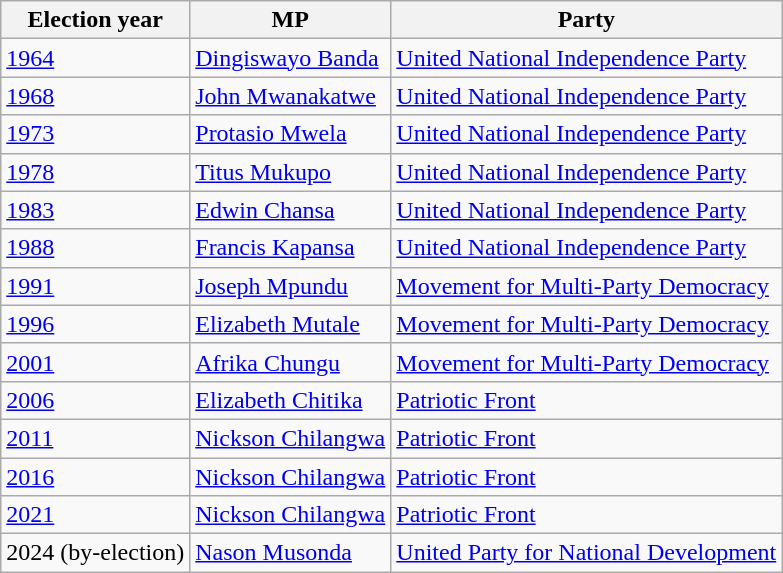<table class=wikitable>
<tr>
<th>Election year</th>
<th>MP</th>
<th>Party</th>
</tr>
<tr>
<td><a href='#'>1964</a></td>
<td><a href='#'>Dingiswayo Banda</a></td>
<td><a href='#'>United National Independence Party</a></td>
</tr>
<tr>
<td><a href='#'>1968</a></td>
<td><a href='#'>John Mwanakatwe</a></td>
<td><a href='#'>United National Independence Party</a></td>
</tr>
<tr>
<td><a href='#'>1973</a></td>
<td><a href='#'>Protasio Mwela</a></td>
<td><a href='#'>United National Independence Party</a></td>
</tr>
<tr>
<td><a href='#'>1978</a></td>
<td><a href='#'>Titus Mukupo</a></td>
<td><a href='#'>United National Independence Party</a></td>
</tr>
<tr>
<td><a href='#'>1983</a></td>
<td><a href='#'>Edwin Chansa</a></td>
<td><a href='#'>United National Independence Party</a></td>
</tr>
<tr>
<td><a href='#'>1988</a></td>
<td><a href='#'>Francis Kapansa</a></td>
<td><a href='#'>United National Independence Party</a></td>
</tr>
<tr>
<td><a href='#'>1991</a></td>
<td><a href='#'>Joseph Mpundu</a></td>
<td><a href='#'>Movement for Multi-Party Democracy</a></td>
</tr>
<tr>
<td><a href='#'>1996</a></td>
<td><a href='#'>Elizabeth Mutale</a></td>
<td><a href='#'>Movement for Multi-Party Democracy</a></td>
</tr>
<tr>
<td><a href='#'>2001</a></td>
<td><a href='#'>Afrika Chungu</a></td>
<td><a href='#'>Movement for Multi-Party Democracy</a></td>
</tr>
<tr>
<td><a href='#'>2006</a></td>
<td><a href='#'>Elizabeth Chitika</a></td>
<td><a href='#'>Patriotic Front</a></td>
</tr>
<tr>
<td><a href='#'>2011</a></td>
<td><a href='#'>Nickson Chilangwa</a></td>
<td><a href='#'>Patriotic Front</a></td>
</tr>
<tr>
<td><a href='#'>2016</a></td>
<td><a href='#'>Nickson Chilangwa</a></td>
<td><a href='#'>Patriotic Front</a></td>
</tr>
<tr>
<td><a href='#'>2021</a></td>
<td><a href='#'>Nickson Chilangwa</a></td>
<td><a href='#'>Patriotic Front</a></td>
</tr>
<tr>
<td>2024 (by-election)</td>
<td><a href='#'>Nason Musonda</a></td>
<td><a href='#'>United Party for National Development</a></td>
</tr>
</table>
